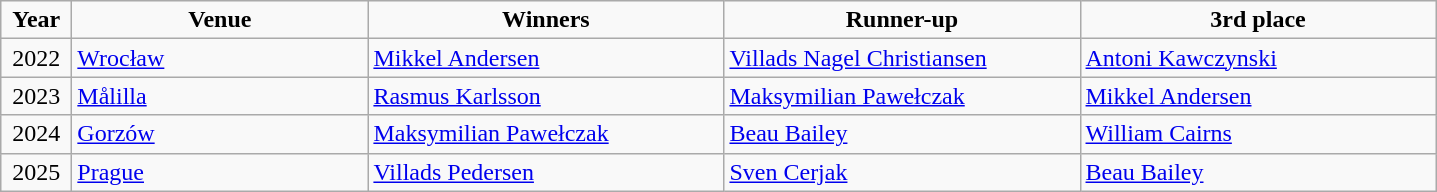<table class="wikitable">
<tr align=center>
<td width=40px  ><strong>Year</strong></td>
<td width=190px ><strong>Venue</strong></td>
<td width=230px ><strong>Winners</strong></td>
<td width=230px ><strong>Runner-up</strong></td>
<td width=230px ><strong>3rd place</strong></td>
</tr>
<tr>
<td align=center>2022</td>
<td> <a href='#'>Wrocław</a></td>
<td> <a href='#'>Mikkel Andersen</a></td>
<td> <a href='#'>Villads Nagel Christiansen</a></td>
<td> <a href='#'>Antoni Kawczynski</a></td>
</tr>
<tr>
<td align=center>2023</td>
<td> <a href='#'>Målilla</a></td>
<td> <a href='#'>Rasmus Karlsson</a></td>
<td> <a href='#'>Maksymilian Pawełczak</a></td>
<td> <a href='#'>Mikkel Andersen</a></td>
</tr>
<tr>
<td align=center>2024</td>
<td> <a href='#'>Gorzów</a></td>
<td> <a href='#'>Maksymilian Pawełczak</a></td>
<td> <a href='#'>Beau Bailey</a></td>
<td> <a href='#'>William Cairns</a></td>
</tr>
<tr>
<td align=center>2025</td>
<td> <a href='#'>Prague</a></td>
<td> <a href='#'>Villads Pedersen</a></td>
<td> <a href='#'>Sven Cerjak</a></td>
<td> <a href='#'>Beau Bailey</a></td>
</tr>
</table>
